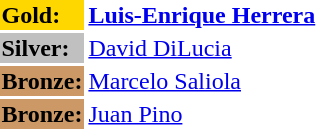<table>
<tr>
<td bgcolor="gold"><strong>Gold:</strong></td>
<td> <strong><a href='#'>Luis-Enrique Herrera</a></strong></td>
</tr>
<tr>
<td bgcolor="silver"><strong>Silver:</strong></td>
<td> <a href='#'>David DiLucia</a></td>
</tr>
<tr>
<td bgcolor="CC9966"><strong>Bronze:</strong></td>
<td> <a href='#'>Marcelo Saliola</a></td>
</tr>
<tr>
<td bgcolor="CC9966"><strong>Bronze:</strong></td>
<td> <a href='#'>Juan Pino</a></td>
</tr>
</table>
